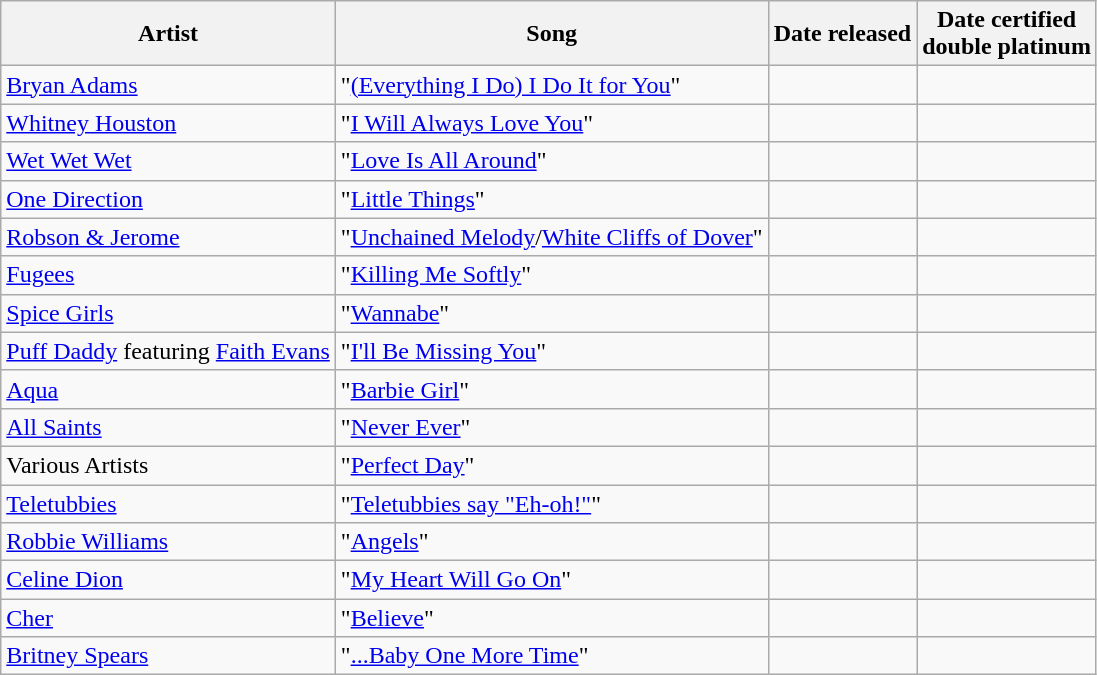<table class="wikitable plainrowheaders sortable">
<tr>
<th scope=col>Artist</th>
<th scope=col>Song</th>
<th scope=col>Date released</th>
<th scope=col>Date certified<br>double platinum</th>
</tr>
<tr>
<td><a href='#'>Bryan Adams</a></td>
<td>"<a href='#'>(Everything I Do) I Do It for You</a>"</td>
<td></td>
<td></td>
</tr>
<tr>
<td><a href='#'>Whitney Houston</a></td>
<td>"<a href='#'>I Will Always Love You</a>"</td>
<td></td>
<td></td>
</tr>
<tr>
<td><a href='#'>Wet Wet Wet</a></td>
<td>"<a href='#'>Love Is All Around</a>"</td>
<td></td>
<td></td>
</tr>
<tr>
<td><a href='#'>One Direction</a></td>
<td>"<a href='#'>Little Things</a>"</td>
<td></td>
<td></td>
</tr>
<tr>
<td><a href='#'>Robson & Jerome</a></td>
<td>"<a href='#'>Unchained Melody</a>/<a href='#'>White Cliffs of Dover</a>"</td>
<td></td>
<td></td>
</tr>
<tr>
<td><a href='#'>Fugees</a></td>
<td>"<a href='#'>Killing Me Softly</a>"</td>
<td></td>
<td></td>
</tr>
<tr>
<td><a href='#'>Spice Girls</a></td>
<td>"<a href='#'>Wannabe</a>"</td>
<td></td>
<td></td>
</tr>
<tr>
<td><a href='#'>Puff Daddy</a> featuring <a href='#'>Faith Evans</a></td>
<td>"<a href='#'>I'll Be Missing You</a>"</td>
<td></td>
<td></td>
</tr>
<tr>
<td><a href='#'>Aqua</a></td>
<td>"<a href='#'>Barbie Girl</a>"</td>
<td></td>
<td></td>
</tr>
<tr>
<td><a href='#'>All Saints</a></td>
<td>"<a href='#'>Never Ever</a>"</td>
<td></td>
<td></td>
</tr>
<tr>
<td>Various Artists</td>
<td>"<a href='#'>Perfect Day</a>"</td>
<td></td>
<td></td>
</tr>
<tr>
<td><a href='#'>Teletubbies</a></td>
<td>"<a href='#'>Teletubbies say "Eh-oh!"</a>"</td>
<td></td>
<td></td>
</tr>
<tr>
<td><a href='#'>Robbie Williams</a></td>
<td>"<a href='#'>Angels</a>"</td>
<td></td>
<td></td>
</tr>
<tr>
<td><a href='#'>Celine Dion</a></td>
<td>"<a href='#'>My Heart Will Go On</a>"</td>
<td></td>
<td></td>
</tr>
<tr>
<td><a href='#'>Cher</a></td>
<td>"<a href='#'>Believe</a>"</td>
<td></td>
<td></td>
</tr>
<tr>
<td><a href='#'>Britney Spears</a></td>
<td>"<a href='#'>...Baby One More Time</a>"</td>
<td></td>
<td></td>
</tr>
</table>
